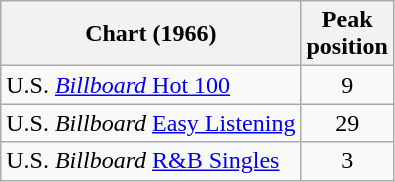<table class="wikitable">
<tr>
<th>Chart (1966)</th>
<th>Peak<br>position</th>
</tr>
<tr>
<td>U.S. <a href='#'><em>Billboard</em> Hot 100</a></td>
<td align="center">9</td>
</tr>
<tr>
<td>U.S. <em>Billboard</em> <a href='#'>Easy Listening</a></td>
<td align="center">29</td>
</tr>
<tr>
<td>U.S. <em>Billboard</em> <a href='#'>R&B Singles</a></td>
<td align="center">3</td>
</tr>
</table>
